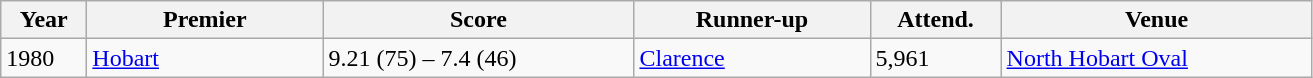<table class="wikitable sortable">
<tr>
<th width=50px>Year</th>
<th width=150px>Premier</th>
<th width=200px>Score</th>
<th width=150px>Runner-up</th>
<th width=80px>Attend.</th>
<th width=200px>Venue</th>
</tr>
<tr>
<td>1980</td>
<td><a href='#'>Hobart</a></td>
<td>9.21 (75) – 7.4 (46)</td>
<td><a href='#'>Clarence</a></td>
<td>5,961</td>
<td><a href='#'>North Hobart Oval</a></td>
</tr>
</table>
